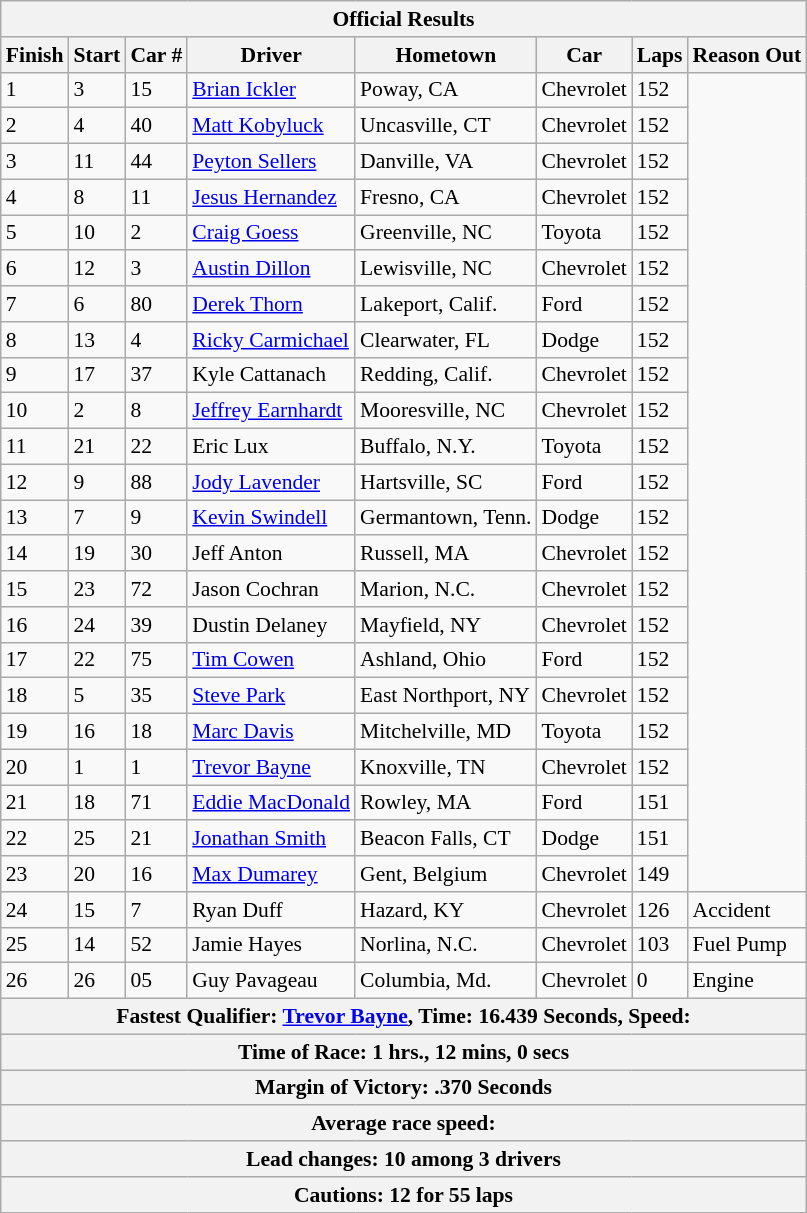<table class="wikitable" style="font-size: 90%;">
<tr>
<th colspan=9>Official Results</th>
</tr>
<tr>
<th>Finish</th>
<th>Start</th>
<th>Car #</th>
<th>Driver</th>
<th>Hometown</th>
<th>Car</th>
<th>Laps</th>
<th>Reason Out</th>
</tr>
<tr>
<td>1</td>
<td>3</td>
<td>15</td>
<td><a href='#'>Brian Ickler</a></td>
<td>Poway, CA</td>
<td>Chevrolet</td>
<td>152</td>
</tr>
<tr>
<td>2</td>
<td>4</td>
<td>40</td>
<td><a href='#'>Matt Kobyluck</a></td>
<td>Uncasville, CT</td>
<td>Chevrolet</td>
<td>152</td>
</tr>
<tr>
<td>3</td>
<td>11</td>
<td>44</td>
<td><a href='#'>Peyton Sellers</a></td>
<td>Danville, VA</td>
<td>Chevrolet</td>
<td>152</td>
</tr>
<tr>
<td>4</td>
<td>8</td>
<td>11</td>
<td><a href='#'>Jesus Hernandez</a></td>
<td>Fresno, CA</td>
<td>Chevrolet</td>
<td>152</td>
</tr>
<tr>
<td>5</td>
<td>10</td>
<td>2</td>
<td><a href='#'>Craig Goess</a></td>
<td>Greenville, NC</td>
<td>Toyota</td>
<td>152</td>
</tr>
<tr>
<td>6</td>
<td>12</td>
<td>3</td>
<td><a href='#'>Austin Dillon</a></td>
<td>Lewisville, NC</td>
<td>Chevrolet</td>
<td>152</td>
</tr>
<tr>
<td>7</td>
<td>6</td>
<td>80</td>
<td><a href='#'>Derek Thorn</a></td>
<td>Lakeport, Calif.</td>
<td>Ford</td>
<td>152</td>
</tr>
<tr>
<td>8</td>
<td>13</td>
<td>4</td>
<td><a href='#'>Ricky Carmichael</a></td>
<td>Clearwater, FL</td>
<td>Dodge</td>
<td>152</td>
</tr>
<tr>
<td>9</td>
<td>17</td>
<td>37</td>
<td>Kyle Cattanach</td>
<td>Redding, Calif.</td>
<td>Chevrolet</td>
<td>152</td>
</tr>
<tr>
<td>10</td>
<td>2</td>
<td>8</td>
<td><a href='#'>Jeffrey Earnhardt</a></td>
<td>Mooresville, NC</td>
<td>Chevrolet</td>
<td>152</td>
</tr>
<tr>
<td>11</td>
<td>21</td>
<td>22</td>
<td>Eric Lux</td>
<td>Buffalo, N.Y.</td>
<td>Toyota</td>
<td>152</td>
</tr>
<tr>
<td>12</td>
<td>9</td>
<td>88</td>
<td><a href='#'>Jody Lavender</a></td>
<td>Hartsville, SC</td>
<td>Ford</td>
<td>152</td>
</tr>
<tr>
<td>13</td>
<td>7</td>
<td>9</td>
<td><a href='#'>Kevin Swindell</a></td>
<td>Germantown, Tenn.</td>
<td>Dodge</td>
<td>152</td>
</tr>
<tr>
<td>14</td>
<td>19</td>
<td>30</td>
<td>Jeff Anton</td>
<td>Russell, MA</td>
<td>Chevrolet</td>
<td>152</td>
</tr>
<tr>
<td>15</td>
<td>23</td>
<td>72</td>
<td>Jason Cochran</td>
<td>Marion, N.C.</td>
<td>Chevrolet</td>
<td>152</td>
</tr>
<tr>
<td>16</td>
<td>24</td>
<td>39</td>
<td>Dustin Delaney</td>
<td>Mayfield, NY</td>
<td>Chevrolet</td>
<td>152</td>
</tr>
<tr>
<td>17</td>
<td>22</td>
<td>75</td>
<td><a href='#'>Tim Cowen</a></td>
<td>Ashland, Ohio</td>
<td>Ford</td>
<td>152</td>
</tr>
<tr>
<td>18</td>
<td>5</td>
<td>35</td>
<td><a href='#'>Steve Park</a></td>
<td>East Northport, NY</td>
<td>Chevrolet</td>
<td>152</td>
</tr>
<tr>
<td>19</td>
<td>16</td>
<td>18</td>
<td><a href='#'>Marc Davis</a></td>
<td>Mitchelville, MD</td>
<td>Toyota</td>
<td>152</td>
</tr>
<tr>
<td>20</td>
<td>1</td>
<td>1</td>
<td><a href='#'>Trevor Bayne</a></td>
<td>Knoxville, TN</td>
<td>Chevrolet</td>
<td>152</td>
</tr>
<tr>
<td>21</td>
<td>18</td>
<td>71</td>
<td><a href='#'>Eddie MacDonald</a></td>
<td>Rowley, MA</td>
<td>Ford</td>
<td>151</td>
</tr>
<tr>
<td>22</td>
<td>25</td>
<td>21</td>
<td><a href='#'>Jonathan Smith</a></td>
<td>Beacon Falls, CT</td>
<td>Dodge</td>
<td>151</td>
</tr>
<tr>
<td>23</td>
<td>20</td>
<td>16</td>
<td><a href='#'>Max Dumarey</a></td>
<td>Gent, Belgium</td>
<td>Chevrolet</td>
<td>149</td>
</tr>
<tr>
<td>24</td>
<td>15</td>
<td>7</td>
<td>Ryan Duff</td>
<td>Hazard, KY</td>
<td>Chevrolet</td>
<td>126</td>
<td>Accident</td>
</tr>
<tr>
<td>25</td>
<td>14</td>
<td>52</td>
<td>Jamie Hayes</td>
<td>Norlina, N.C.</td>
<td>Chevrolet</td>
<td>103</td>
<td>Fuel Pump</td>
</tr>
<tr>
<td>26</td>
<td>26</td>
<td>05</td>
<td>Guy Pavageau</td>
<td>Columbia, Md.</td>
<td>Chevrolet</td>
<td>0</td>
<td>Engine</td>
</tr>
<tr>
<th colspan=9>Fastest Qualifier: <a href='#'>Trevor Bayne</a>, Time: 16.439 Seconds, Speed: </th>
</tr>
<tr>
<th colspan=9>Time of Race: 1 hrs., 12 mins, 0 secs</th>
</tr>
<tr>
<th colspan=9>Margin of Victory: .370 Seconds</th>
</tr>
<tr>
<th colspan=9>Average race speed: </th>
</tr>
<tr>
<th colspan=9>Lead changes: 10 among 3 drivers</th>
</tr>
<tr>
<th colspan=9>Cautions: 12 for 55 laps</th>
</tr>
</table>
